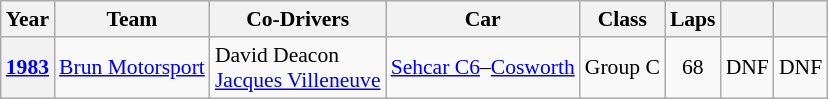<table class="wikitable" style="text-align:center; font-size:90%">
<tr>
<th>Year</th>
<th>Team</th>
<th>Co-Drivers</th>
<th>Car</th>
<th>Class</th>
<th>Laps</th>
<th></th>
<th></th>
</tr>
<tr>
<th><a href='#'>1983</a></th>
<td align="left"> <a href='#'>Brun Motorsport</a></td>
<td align="left"> David Deacon<br> <a href='#'>Jacques Villeneuve</a></td>
<td align="left"><a href='#'>Sehcar C6</a>–<a href='#'>Cosworth</a></td>
<td>Group C</td>
<td>68</td>
<td>DNF</td>
<td>DNF</td>
</tr>
</table>
